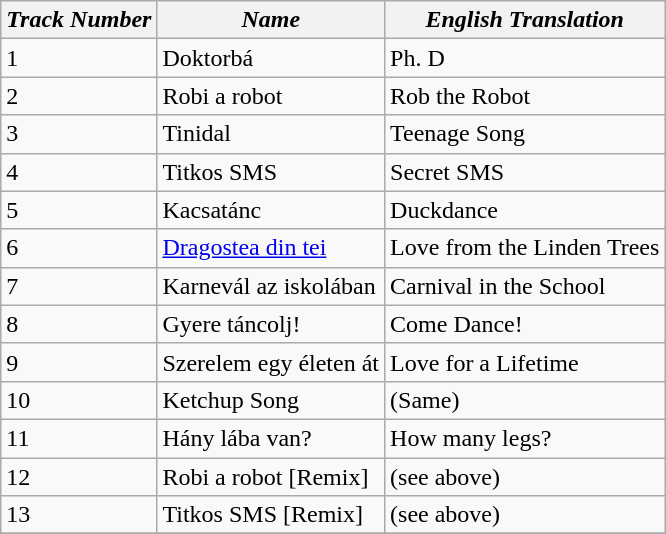<table class="wikitable">
<tr>
<th><em>Track Number</em></th>
<th><em>Name</em></th>
<th><em>English Translation</em></th>
</tr>
<tr>
<td>1</td>
<td>Doktorbá</td>
<td>Ph. D</td>
</tr>
<tr>
<td>2</td>
<td>Robi a robot</td>
<td>Rob the Robot</td>
</tr>
<tr>
<td>3</td>
<td>Tinidal</td>
<td>Teenage Song</td>
</tr>
<tr>
<td>4</td>
<td>Titkos SMS</td>
<td>Secret SMS</td>
</tr>
<tr>
<td>5</td>
<td>Kacsatánc</td>
<td>Duckdance</td>
</tr>
<tr>
<td>6</td>
<td><a href='#'>Dragostea din tei</a></td>
<td>Love from the Linden Trees</td>
</tr>
<tr>
<td>7</td>
<td>Karnevál az iskolában</td>
<td>Carnival in the School</td>
</tr>
<tr>
<td>8</td>
<td>Gyere táncolj!</td>
<td>Come Dance!</td>
</tr>
<tr>
<td>9</td>
<td>Szerelem egy életen át</td>
<td>Love for a Lifetime</td>
</tr>
<tr>
<td>10</td>
<td>Ketchup Song</td>
<td>(Same)</td>
</tr>
<tr>
<td>11</td>
<td>Hány lába van?</td>
<td>How many legs?</td>
</tr>
<tr>
<td>12</td>
<td>Robi a robot [Remix]</td>
<td>(see above)</td>
</tr>
<tr>
<td>13</td>
<td>Titkos SMS [Remix]</td>
<td>(see above)</td>
</tr>
<tr>
</tr>
</table>
